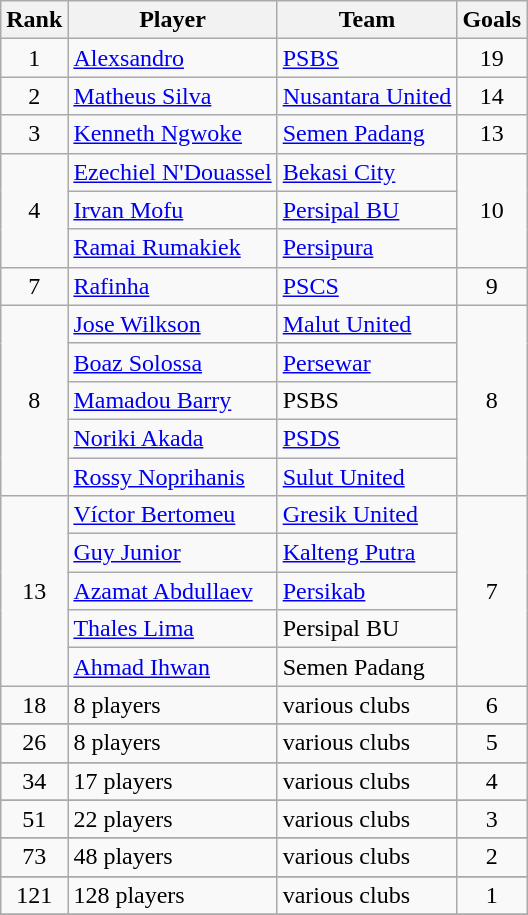<table class="wikitable" style="text-align:center">
<tr>
<th>Rank</th>
<th>Player</th>
<th>Team</th>
<th>Goals</th>
</tr>
<tr>
<td>1</td>
<td align="left"> <a href='#'>Alexsandro</a></td>
<td align="left"><a href='#'>PSBS</a></td>
<td>19</td>
</tr>
<tr>
<td>2</td>
<td align="left"> <a href='#'>Matheus Silva</a></td>
<td align="left"><a href='#'>Nusantara United</a></td>
<td>14</td>
</tr>
<tr>
<td>3</td>
<td align="left"> <a href='#'>Kenneth Ngwoke</a></td>
<td align="left"><a href='#'>Semen Padang</a></td>
<td>13</td>
</tr>
<tr>
<td rowspan="3">4</td>
<td align="left"> <a href='#'>Ezechiel N'Douassel</a></td>
<td align="left"><a href='#'>Bekasi City</a></td>
<td rowspan="3">10</td>
</tr>
<tr>
<td align="left"> <a href='#'>Irvan Mofu</a></td>
<td align="left"><a href='#'>Persipal BU</a></td>
</tr>
<tr>
<td align="left"> <a href='#'>Ramai Rumakiek</a></td>
<td align="left"><a href='#'>Persipura</a></td>
</tr>
<tr>
<td>7</td>
<td align="left"> <a href='#'>Rafinha</a></td>
<td align="left"><a href='#'>PSCS</a></td>
<td>9</td>
</tr>
<tr>
<td rowspan="5">8</td>
<td align="left"> <a href='#'>Jose Wilkson</a></td>
<td align="left"><a href='#'>Malut United</a></td>
<td rowspan="5">8</td>
</tr>
<tr>
<td align="left"> <a href='#'>Boaz Solossa</a></td>
<td align="left"><a href='#'>Persewar</a></td>
</tr>
<tr>
<td align="left"> <a href='#'>Mamadou Barry</a></td>
<td align="left">PSBS</td>
</tr>
<tr>
<td align="left"> <a href='#'>Noriki Akada</a></td>
<td align="left"><a href='#'>PSDS</a></td>
</tr>
<tr>
<td align="left"> <a href='#'>Rossy Noprihanis</a></td>
<td align="left"><a href='#'>Sulut United</a></td>
</tr>
<tr>
<td rowspan="5">13</td>
<td align="left"> <a href='#'>Víctor Bertomeu</a></td>
<td align="left"><a href='#'>Gresik United</a></td>
<td rowspan="5">7</td>
</tr>
<tr>
<td align="left"> <a href='#'>Guy Junior</a></td>
<td align="left"><a href='#'>Kalteng Putra</a></td>
</tr>
<tr>
<td align="left"> <a href='#'>Azamat Abdullaev</a></td>
<td align="left"><a href='#'>Persikab</a></td>
</tr>
<tr>
<td align="left"> <a href='#'>Thales Lima</a></td>
<td align="left">Persipal BU</td>
</tr>
<tr>
<td align="left"> <a href='#'>Ahmad Ihwan</a></td>
<td align="left">Semen Padang</td>
</tr>
<tr>
<td>18</td>
<td align="left">8 players</td>
<td align="left">various clubs</td>
<td>6</td>
</tr>
<tr>
</tr>
<tr>
<td>26</td>
<td align="left">8 players</td>
<td align="left">various clubs</td>
<td>5</td>
</tr>
<tr>
</tr>
<tr>
<td>34</td>
<td align="left">17 players</td>
<td align="left">various clubs</td>
<td>4</td>
</tr>
<tr>
</tr>
<tr>
<td>51</td>
<td align="left">22 players</td>
<td align="left">various clubs</td>
<td>3</td>
</tr>
<tr>
</tr>
<tr>
<td>73</td>
<td align="left">48 players</td>
<td align="left">various clubs</td>
<td>2</td>
</tr>
<tr>
</tr>
<tr>
<td>121</td>
<td align="left">128 players</td>
<td align="left">various clubs</td>
<td>1</td>
</tr>
<tr>
</tr>
</table>
